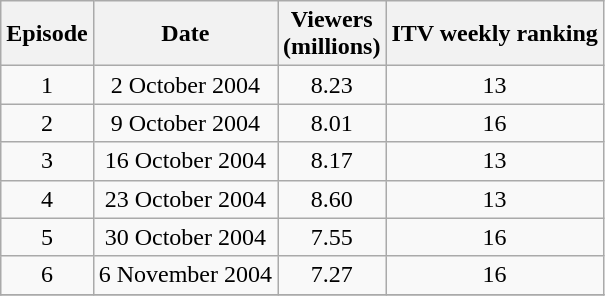<table class="wikitable" style="text-align:center">
<tr>
<th>Episode</th>
<th>Date</th>
<th>Viewers<br>(millions)</th>
<th>ITV weekly ranking</th>
</tr>
<tr>
<td>1</td>
<td>2 October 2004</td>
<td>8.23</td>
<td>13</td>
</tr>
<tr>
<td>2</td>
<td>9 October 2004</td>
<td>8.01</td>
<td>16</td>
</tr>
<tr>
<td>3</td>
<td>16 October 2004</td>
<td>8.17</td>
<td>13</td>
</tr>
<tr>
<td>4</td>
<td>23 October 2004</td>
<td>8.60</td>
<td>13</td>
</tr>
<tr>
<td>5</td>
<td>30 October 2004</td>
<td>7.55</td>
<td>16</td>
</tr>
<tr>
<td>6</td>
<td>6 November 2004</td>
<td>7.27</td>
<td>16</td>
</tr>
<tr>
</tr>
</table>
